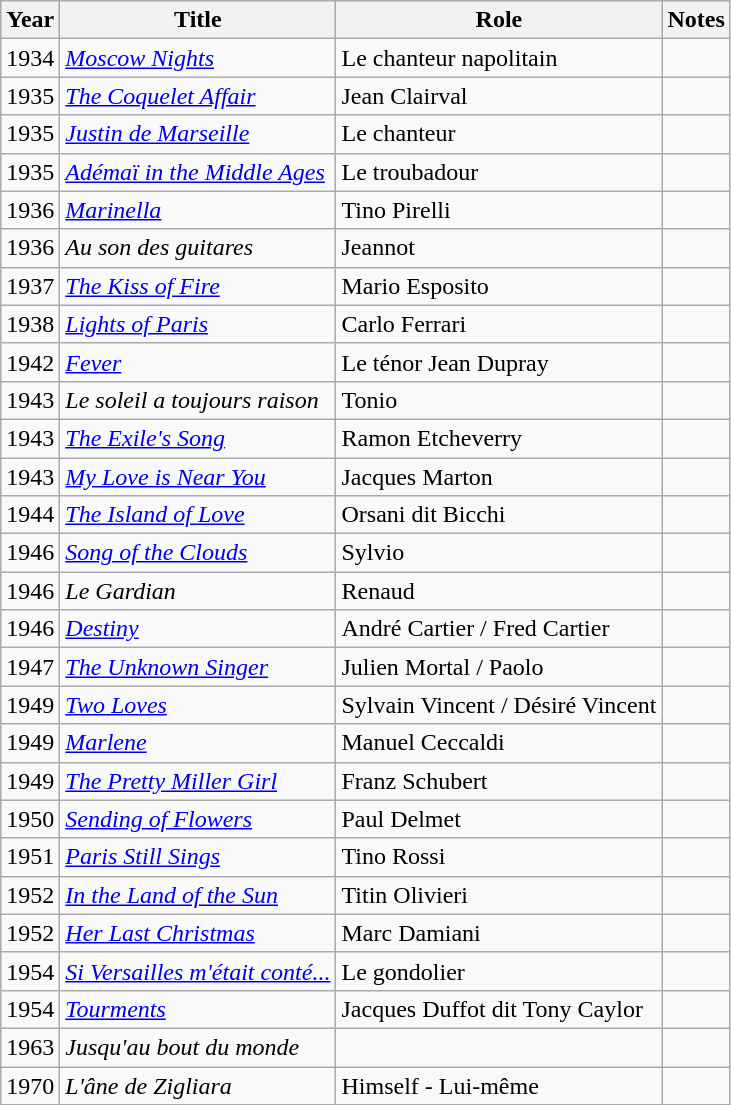<table class="wikitable">
<tr>
<th>Year</th>
<th>Title</th>
<th>Role</th>
<th>Notes</th>
</tr>
<tr>
<td>1934</td>
<td><em><a href='#'>Moscow Nights</a></em></td>
<td>Le chanteur napolitain</td>
<td></td>
</tr>
<tr>
<td>1935</td>
<td><em><a href='#'>The Coquelet Affair</a></em></td>
<td>Jean Clairval</td>
<td></td>
</tr>
<tr>
<td>1935</td>
<td><em><a href='#'>Justin de Marseille</a></em></td>
<td>Le chanteur</td>
<td></td>
</tr>
<tr>
<td>1935</td>
<td><em><a href='#'>Adémaï in the Middle Ages</a></em></td>
<td>Le troubadour</td>
<td></td>
</tr>
<tr>
<td>1936</td>
<td><em><a href='#'>Marinella</a></em></td>
<td>Tino Pirelli</td>
<td></td>
</tr>
<tr>
<td>1936</td>
<td><em>Au son des guitares</em></td>
<td>Jeannot</td>
<td></td>
</tr>
<tr>
<td>1937</td>
<td><em><a href='#'>The Kiss of Fire</a></em></td>
<td>Mario Esposito</td>
<td></td>
</tr>
<tr>
<td>1938</td>
<td><em><a href='#'>Lights of Paris</a></em></td>
<td>Carlo Ferrari</td>
<td></td>
</tr>
<tr>
<td>1942</td>
<td><em><a href='#'>Fever</a></em></td>
<td>Le ténor Jean Dupray</td>
<td></td>
</tr>
<tr>
<td>1943</td>
<td><em>Le soleil a toujours raison</em></td>
<td>Tonio</td>
<td></td>
</tr>
<tr>
<td>1943</td>
<td><em><a href='#'>The Exile's Song</a></em></td>
<td>Ramon Etcheverry</td>
<td></td>
</tr>
<tr>
<td>1943</td>
<td><em><a href='#'>My Love is Near You</a></em></td>
<td>Jacques Marton</td>
<td></td>
</tr>
<tr>
<td>1944</td>
<td><em><a href='#'>The Island of Love</a></em></td>
<td>Orsani dit Bicchi</td>
<td></td>
</tr>
<tr>
<td>1946</td>
<td><em><a href='#'>Song of the Clouds</a></em></td>
<td>Sylvio</td>
<td></td>
</tr>
<tr>
<td>1946</td>
<td><em>Le Gardian</em></td>
<td>Renaud</td>
<td></td>
</tr>
<tr>
<td>1946</td>
<td><em><a href='#'>Destiny</a></em></td>
<td>André Cartier / Fred Cartier</td>
<td></td>
</tr>
<tr>
<td>1947</td>
<td><em><a href='#'>The Unknown Singer</a></em></td>
<td>Julien Mortal / Paolo</td>
<td></td>
</tr>
<tr>
<td>1949</td>
<td><em><a href='#'>Two Loves</a></em></td>
<td>Sylvain Vincent / Désiré Vincent</td>
<td></td>
</tr>
<tr>
<td>1949</td>
<td><em><a href='#'>Marlene</a></em></td>
<td>Manuel Ceccaldi</td>
<td></td>
</tr>
<tr>
<td>1949</td>
<td><em><a href='#'>The Pretty Miller Girl</a></em></td>
<td>Franz Schubert</td>
<td></td>
</tr>
<tr>
<td>1950</td>
<td><em><a href='#'>Sending of Flowers</a></em></td>
<td>Paul Delmet</td>
<td></td>
</tr>
<tr>
<td>1951</td>
<td><em><a href='#'>Paris Still Sings</a></em></td>
<td>Tino Rossi</td>
<td></td>
</tr>
<tr>
<td>1952</td>
<td><em><a href='#'>In the Land of the Sun</a></em></td>
<td>Titin Olivieri</td>
<td></td>
</tr>
<tr>
<td>1952</td>
<td><em><a href='#'>Her Last Christmas</a></em></td>
<td>Marc Damiani</td>
<td></td>
</tr>
<tr>
<td>1954</td>
<td><em><a href='#'>Si Versailles m'était conté...</a></em></td>
<td>Le gondolier</td>
<td></td>
</tr>
<tr>
<td>1954</td>
<td><em><a href='#'>Tourments</a></em></td>
<td>Jacques Duffot dit Tony Caylor</td>
<td></td>
</tr>
<tr>
<td>1963</td>
<td><em>Jusqu'au bout du monde</em></td>
<td></td>
<td></td>
</tr>
<tr>
<td>1970</td>
<td><em>L'âne de Zigliara</em></td>
<td>Himself - Lui-même</td>
<td></td>
</tr>
</table>
